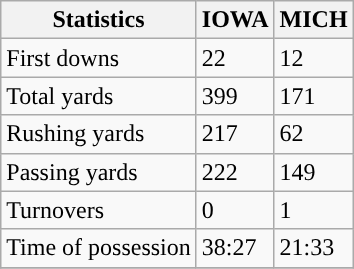<table class="wikitable">
<tr>
<th>Statistics</th>
<th>IOWA</th>
<th>MICH</th>
</tr>
<tr>
<td>First downs</td>
<td>22</td>
<td>12</td>
</tr>
<tr>
<td>Total yards</td>
<td>399</td>
<td>171</td>
</tr>
<tr>
<td>Rushing yards</td>
<td>217</td>
<td>62</td>
</tr>
<tr>
<td>Passing yards</td>
<td>222</td>
<td>149</td>
</tr>
<tr>
<td>Turnovers</td>
<td>0</td>
<td>1</td>
</tr>
<tr>
<td>Time of possession</td>
<td>38:27</td>
<td>21:33</td>
</tr>
<tr>
</tr>
</table>
